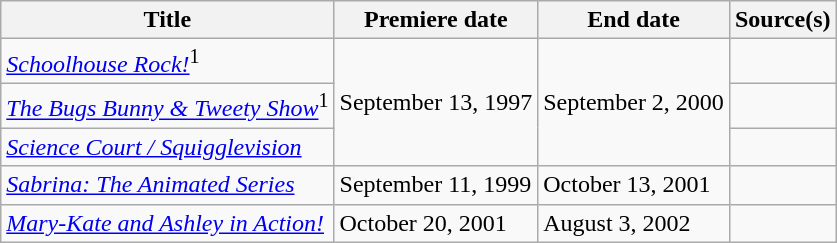<table class="wikitable sortable">
<tr>
<th>Title</th>
<th>Premiere date</th>
<th>End date</th>
<th>Source(s)</th>
</tr>
<tr>
<td><em><a href='#'>Schoolhouse Rock!</a></em><sup>1</sup></td>
<td rowspan=3>September 13, 1997</td>
<td rowspan=3>September 2, 2000</td>
<td></td>
</tr>
<tr>
<td><em><a href='#'>The Bugs Bunny & Tweety Show</a></em><sup>1</sup></td>
<td></td>
</tr>
<tr>
<td><em><a href='#'>Science Court / Squigglevision</a></em></td>
<td></td>
</tr>
<tr>
<td><em><a href='#'>Sabrina: The Animated Series</a></em></td>
<td>September 11, 1999</td>
<td>October 13, 2001</td>
<td></td>
</tr>
<tr>
<td><em><a href='#'>Mary-Kate and Ashley in Action!</a></em></td>
<td>October 20, 2001</td>
<td>August 3, 2002</td>
</tr>
</table>
